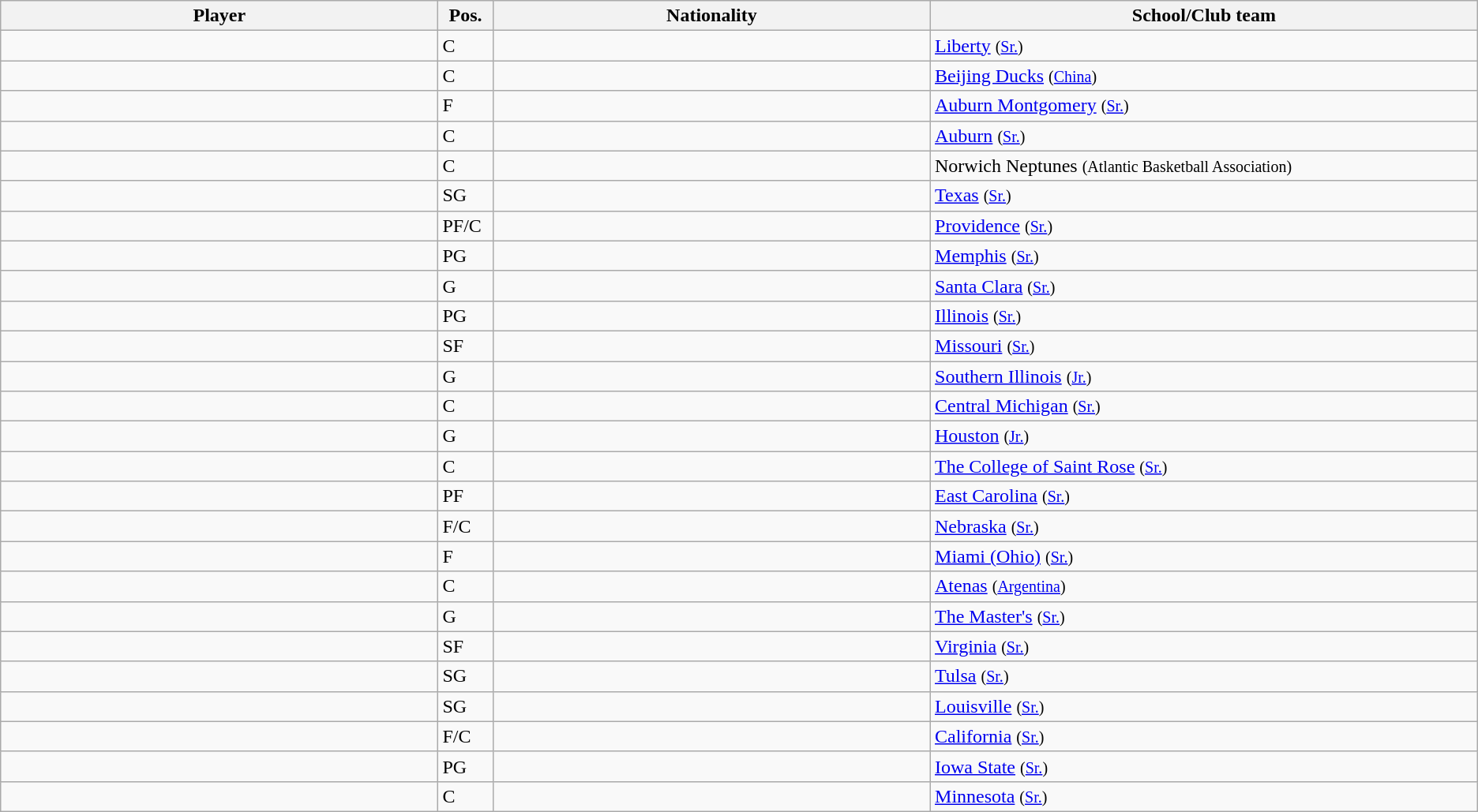<table class="wikitable sortable">
<tr>
<th width="20%">Player</th>
<th width="1%">Pos.</th>
<th width="20%">Nationality</th>
<th width="25%">School/Club team</th>
</tr>
<tr>
<td></td>
<td>C</td>
<td></td>
<td><a href='#'>Liberty</a> <small>(<a href='#'>Sr.</a>)</small></td>
</tr>
<tr>
<td></td>
<td>C</td>
<td></td>
<td><a href='#'>Beijing Ducks</a> <small>(<a href='#'>China</a>)</small></td>
</tr>
<tr>
<td></td>
<td>F</td>
<td></td>
<td><a href='#'>Auburn Montgomery</a> <small>(<a href='#'>Sr.</a>)</small></td>
</tr>
<tr>
<td></td>
<td>C</td>
<td></td>
<td><a href='#'>Auburn</a> <small>(<a href='#'>Sr.</a>)</small></td>
</tr>
<tr>
<td></td>
<td>C</td>
<td></td>
<td>Norwich Neptunes <small>(Atlantic Basketball Association)</small></td>
</tr>
<tr>
<td></td>
<td>SG</td>
<td></td>
<td><a href='#'>Texas</a> <small>(<a href='#'>Sr.</a>)</small></td>
</tr>
<tr>
<td></td>
<td>PF/C</td>
<td></td>
<td><a href='#'>Providence</a> <small>(<a href='#'>Sr.</a>)</small></td>
</tr>
<tr>
<td></td>
<td>PG</td>
<td></td>
<td><a href='#'>Memphis</a> <small>(<a href='#'>Sr.</a>)</small></td>
</tr>
<tr>
<td></td>
<td>G</td>
<td></td>
<td><a href='#'>Santa Clara</a> <small>(<a href='#'>Sr.</a>)</small></td>
</tr>
<tr>
<td></td>
<td>PG</td>
<td></td>
<td><a href='#'>Illinois</a> <small>(<a href='#'>Sr.</a>)</small></td>
</tr>
<tr>
<td></td>
<td>SF</td>
<td></td>
<td><a href='#'>Missouri</a> <small>(<a href='#'>Sr.</a>)</small></td>
</tr>
<tr>
<td></td>
<td>G</td>
<td></td>
<td><a href='#'>Southern Illinois</a> <small>(<a href='#'>Jr.</a>)</small></td>
</tr>
<tr>
<td></td>
<td>C</td>
<td></td>
<td><a href='#'>Central Michigan</a> <small>(<a href='#'>Sr.</a>)</small></td>
</tr>
<tr>
<td></td>
<td>G</td>
<td></td>
<td><a href='#'>Houston</a> <small>(<a href='#'>Jr.</a>)</small></td>
</tr>
<tr>
<td></td>
<td>C</td>
<td></td>
<td><a href='#'>The College of Saint Rose</a> <small>(<a href='#'>Sr.</a>)</small></td>
</tr>
<tr>
<td></td>
<td>PF</td>
<td></td>
<td><a href='#'>East Carolina</a> <small>(<a href='#'>Sr.</a>)</small></td>
</tr>
<tr>
<td></td>
<td>F/C</td>
<td></td>
<td><a href='#'>Nebraska</a> <small>(<a href='#'>Sr.</a>)</small></td>
</tr>
<tr>
<td></td>
<td>F</td>
<td></td>
<td><a href='#'>Miami (Ohio)</a> <small>(<a href='#'>Sr.</a>)</small></td>
</tr>
<tr>
<td></td>
<td>C</td>
<td></td>
<td><a href='#'>Atenas</a> <small>(<a href='#'>Argentina</a>)</small></td>
</tr>
<tr>
<td></td>
<td>G</td>
<td></td>
<td><a href='#'>The Master's</a> <small>(<a href='#'>Sr.</a>)</small></td>
</tr>
<tr>
<td></td>
<td>SF</td>
<td></td>
<td><a href='#'>Virginia</a> <small>(<a href='#'>Sr.</a>)</small></td>
</tr>
<tr>
<td></td>
<td>SG</td>
<td></td>
<td><a href='#'>Tulsa</a> <small>(<a href='#'>Sr.</a>)</small></td>
</tr>
<tr>
<td></td>
<td>SG</td>
<td></td>
<td><a href='#'>Louisville</a> <small>(<a href='#'>Sr.</a>)</small></td>
</tr>
<tr>
<td></td>
<td>F/C</td>
<td></td>
<td><a href='#'>California</a> <small>(<a href='#'>Sr.</a>)</small></td>
</tr>
<tr>
<td></td>
<td>PG</td>
<td></td>
<td><a href='#'>Iowa State</a> <small>(<a href='#'>Sr.</a>)</small></td>
</tr>
<tr>
<td></td>
<td>C</td>
<td></td>
<td><a href='#'>Minnesota</a> <small>(<a href='#'>Sr.</a>)</small></td>
</tr>
</table>
